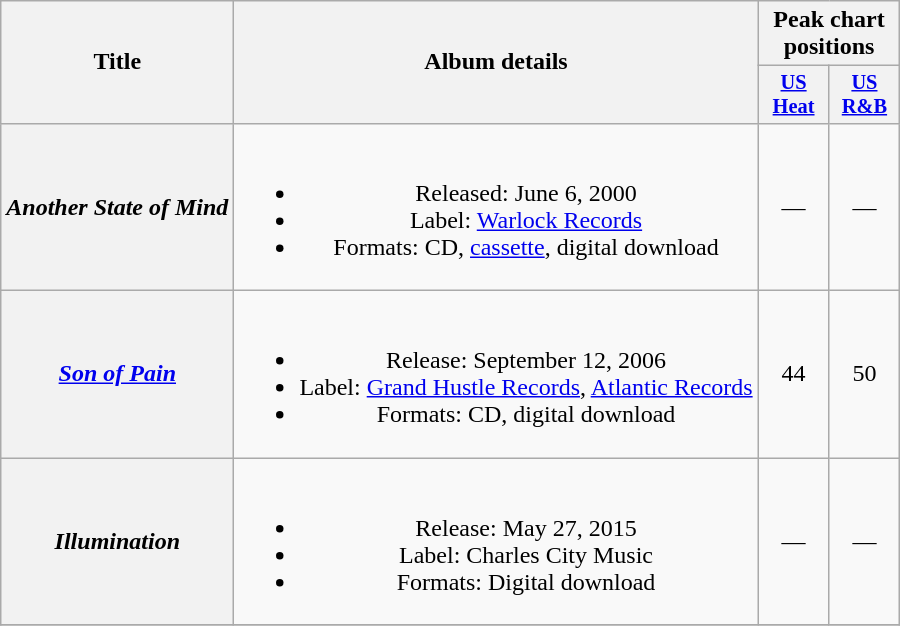<table class="wikitable plainrowheaders" style="text-align:center;">
<tr>
<th scope="col" rowspan="2">Title</th>
<th scope="col" rowspan="2">Album details</th>
<th scope="col" colspan="2">Peak chart positions</th>
</tr>
<tr>
<th scope="col" style="width:3em;font-size:85%;"><a href='#'>US<br>Heat</a></th>
<th scope="col" style="width:3em;font-size:85%;"><a href='#'>US<br>R&B</a></th>
</tr>
<tr>
<th scope="row"><em>Another State of Mind</em></th>
<td><br><ul><li>Released: June 6, 2000</li><li>Label: <a href='#'>Warlock Records</a></li><li>Formats: CD, <a href='#'>cassette</a>, digital download</li></ul></td>
<td>—</td>
<td>—</td>
</tr>
<tr>
<th scope="row"><em><a href='#'>Son of Pain</a></em></th>
<td><br><ul><li>Release: September 12, 2006</li><li>Label: <a href='#'>Grand Hustle Records</a>, <a href='#'>Atlantic Records</a></li><li>Formats: CD, digital download</li></ul></td>
<td>44</td>
<td>50</td>
</tr>
<tr>
<th scope="row"><em>Illumination</em></th>
<td><br><ul><li>Release: May 27, 2015</li><li>Label: Charles City Music</li><li>Formats: Digital download</li></ul></td>
<td>—</td>
<td>—</td>
</tr>
<tr>
</tr>
</table>
